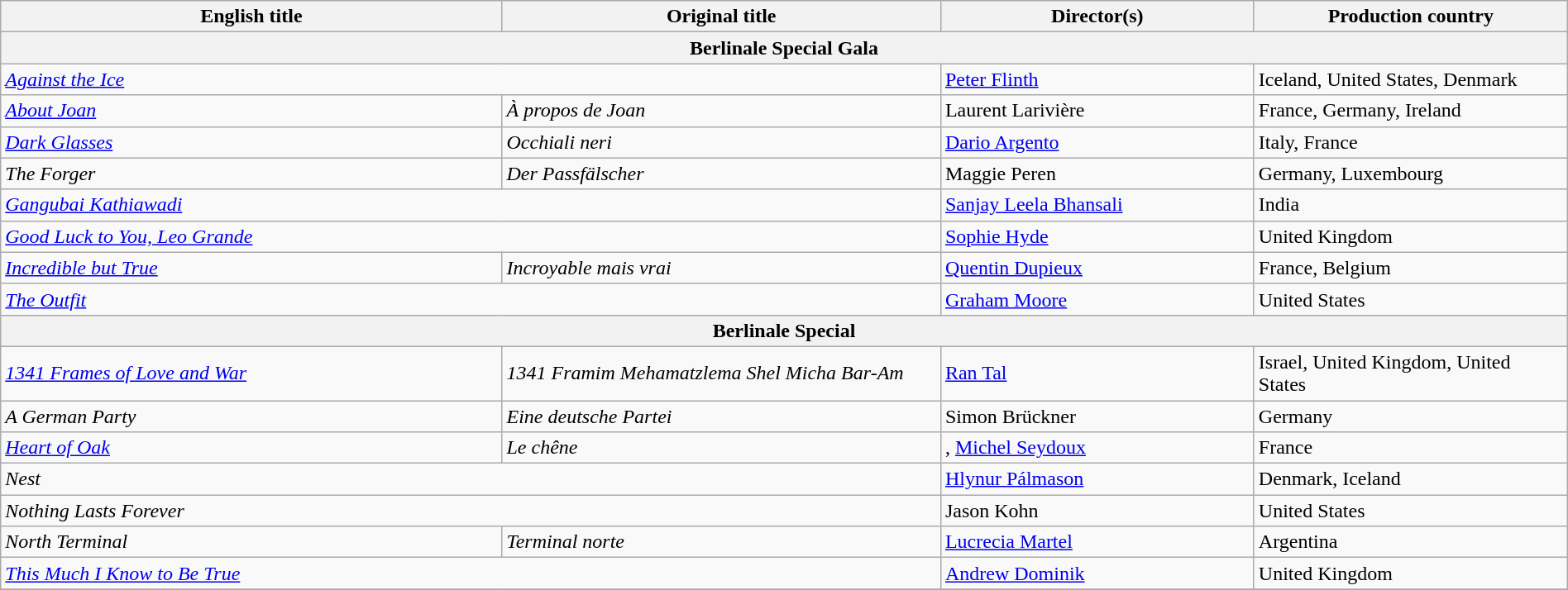<table class="wikitable" width="100%" cellpadding="5">
<tr>
<th scope="col" width="32%">English title</th>
<th scope="col" width="28%">Original title</th>
<th scope="col" width="20%">Director(s)</th>
<th scope="col" width="20%">Production country</th>
</tr>
<tr>
<th colspan="4">Berlinale Special Gala</th>
</tr>
<tr>
<td colspan=2><em><a href='#'>Against the Ice</a></em></td>
<td><a href='#'>Peter Flinth</a></td>
<td>Iceland, United States, Denmark</td>
</tr>
<tr>
<td><em><a href='#'>About Joan</a></em></td>
<td><em>À propos de Joan</em></td>
<td>Laurent Larivière</td>
<td>France, Germany, Ireland</td>
</tr>
<tr>
<td><em><a href='#'>Dark Glasses</a></em></td>
<td><em>Occhiali neri</em></td>
<td><a href='#'>Dario Argento</a></td>
<td>Italy, France</td>
</tr>
<tr>
<td><em>The Forger</em></td>
<td><em>Der Passfälscher</em></td>
<td>Maggie Peren</td>
<td>Germany, Luxembourg</td>
</tr>
<tr>
<td colspan=2><em><a href='#'>Gangubai Kathiawadi</a></em></td>
<td><a href='#'>Sanjay Leela Bhansali</a></td>
<td>India</td>
</tr>
<tr>
<td colspan=2><em><a href='#'>Good Luck to You, Leo Grande</a></em></td>
<td><a href='#'>Sophie Hyde</a></td>
<td>United Kingdom</td>
</tr>
<tr>
<td><em><a href='#'>Incredible but True</a></em></td>
<td><em>Incroyable mais vrai</em></td>
<td><a href='#'>Quentin Dupieux</a></td>
<td>France, Belgium</td>
</tr>
<tr>
<td colspan=2><em><a href='#'>The Outfit</a></em></td>
<td><a href='#'>Graham Moore</a></td>
<td>United States</td>
</tr>
<tr>
<th colspan="4">Berlinale Special</th>
</tr>
<tr>
<td><em><a href='#'>1341 Frames of Love and War</a></em></td>
<td><em>1341 Framim Mehamatzlema Shel Micha Bar-Am</em></td>
<td><a href='#'>Ran Tal</a></td>
<td>Israel, United Kingdom, United States</td>
</tr>
<tr>
<td><em>A German Party</em></td>
<td><em>Eine deutsche Partei</em></td>
<td>Simon Brückner</td>
<td>Germany</td>
</tr>
<tr>
<td><em><a href='#'>Heart of Oak</a></em></td>
<td><em>Le chêne</em></td>
<td>, <a href='#'>Michel Seydoux</a></td>
<td>France</td>
</tr>
<tr>
<td colspan=2><em>Nest</em></td>
<td><a href='#'>Hlynur Pálmason</a></td>
<td>Denmark, Iceland</td>
</tr>
<tr>
<td colspan=2><em>Nothing Lasts Forever</em></td>
<td>Jason Kohn</td>
<td>United States</td>
</tr>
<tr>
<td><em>North Terminal</em></td>
<td><em>Terminal norte</em></td>
<td><a href='#'>Lucrecia Martel</a></td>
<td>Argentina</td>
</tr>
<tr>
<td colspan=2><em><a href='#'>This Much I Know to Be True</a></em></td>
<td><a href='#'>Andrew Dominik</a></td>
<td>United Kingdom</td>
</tr>
<tr>
</tr>
</table>
